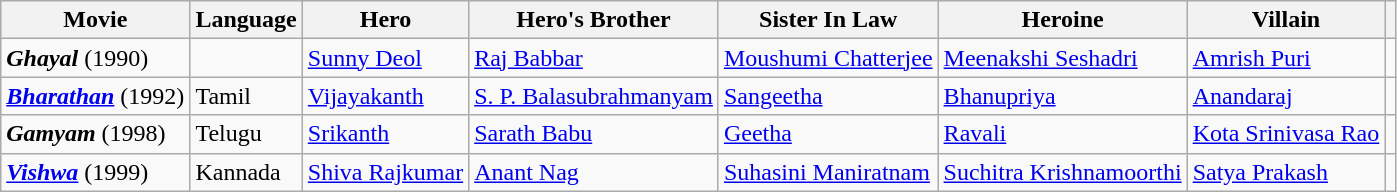<table class="wikitable">
<tr>
<th>Movie</th>
<th>Language</th>
<th>Hero</th>
<th>Hero's Brother</th>
<th>Sister In Law</th>
<th>Heroine</th>
<th>Villain</th>
<th class="unsortable"></th>
</tr>
<tr>
<td><strong><em>Ghayal</em></strong> (1990)</td>
<td></td>
<td><a href='#'>Sunny Deol</a></td>
<td><a href='#'>Raj Babbar</a></td>
<td><a href='#'>Moushumi Chatterjee</a></td>
<td><a href='#'>Meenakshi Seshadri</a></td>
<td><a href='#'>Amrish Puri</a></td>
<td></td>
</tr>
<tr>
<td><strong><a href='#'><em>Bharathan</em></a></strong> (1992)</td>
<td>Tamil</td>
<td><a href='#'>Vijayakanth</a></td>
<td><a href='#'>S. P. Balasubrahmanyam</a></td>
<td><a href='#'>Sangeetha</a></td>
<td><a href='#'>Bhanupriya</a></td>
<td><a href='#'>Anandaraj</a></td>
<td></td>
</tr>
<tr>
<td><strong><em>Gamyam</em></strong> (1998)</td>
<td>Telugu</td>
<td><a href='#'>Srikanth</a></td>
<td><a href='#'>Sarath Babu</a></td>
<td><a href='#'>Geetha</a></td>
<td><a href='#'>Ravali</a></td>
<td><a href='#'>Kota Srinivasa Rao</a></td>
<td></td>
</tr>
<tr>
<td><strong><a href='#'><em>Vishwa</em></a></strong> (1999)</td>
<td>Kannada</td>
<td><a href='#'>Shiva Rajkumar</a></td>
<td><a href='#'>Anant Nag</a></td>
<td><a href='#'>Suhasini Maniratnam</a></td>
<td><a href='#'>Suchitra Krishnamoorthi</a></td>
<td><a href='#'>Satya Prakash</a></td>
<td></td>
</tr>
</table>
